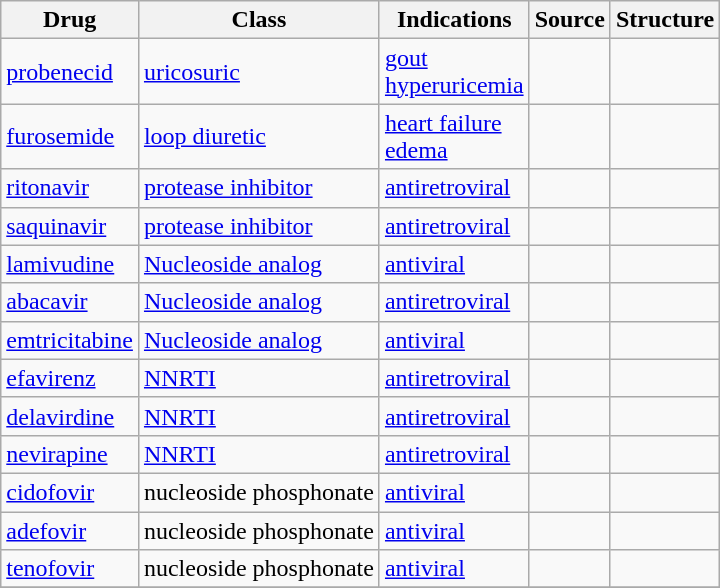<table class="wikitable sortable" border="1">
<tr>
<th>Drug</th>
<th>Class</th>
<th>Indications</th>
<th>Source</th>
<th>Structure</th>
</tr>
<tr>
<td><a href='#'>probenecid</a></td>
<td><a href='#'>uricosuric</a></td>
<td><a href='#'>gout</a> <br> <a href='#'>hyperuricemia</a></td>
<td></td>
<td></td>
</tr>
<tr>
<td><a href='#'>furosemide</a></td>
<td><a href='#'>loop diuretic</a></td>
<td><a href='#'>heart failure</a> <br> <a href='#'>edema</a></td>
<td></td>
<td></td>
</tr>
<tr>
<td><a href='#'>ritonavir</a></td>
<td><a href='#'>protease inhibitor</a></td>
<td><a href='#'>antiretroviral</a></td>
<td></td>
<td></td>
</tr>
<tr>
<td><a href='#'>saquinavir</a></td>
<td><a href='#'>protease inhibitor</a></td>
<td><a href='#'>antiretroviral</a></td>
<td></td>
<td></td>
</tr>
<tr>
<td><a href='#'>lamivudine</a></td>
<td><a href='#'>Nucleoside analog</a></td>
<td><a href='#'>antiviral</a></td>
<td></td>
<td></td>
</tr>
<tr>
<td><a href='#'>abacavir</a></td>
<td><a href='#'>Nucleoside analog</a></td>
<td><a href='#'>antiretroviral</a></td>
<td></td>
<td></td>
</tr>
<tr>
<td><a href='#'>emtricitabine</a></td>
<td><a href='#'>Nucleoside analog</a></td>
<td><a href='#'>antiviral</a></td>
<td></td>
<td></td>
</tr>
<tr>
<td><a href='#'>efavirenz</a></td>
<td><a href='#'>NNRTI</a></td>
<td><a href='#'>antiretroviral</a></td>
<td></td>
<td></td>
</tr>
<tr>
<td><a href='#'>delavirdine</a></td>
<td><a href='#'>NNRTI</a></td>
<td><a href='#'>antiretroviral</a></td>
<td></td>
<td></td>
</tr>
<tr>
<td><a href='#'>nevirapine</a></td>
<td><a href='#'>NNRTI</a></td>
<td><a href='#'>antiretroviral</a></td>
<td></td>
<td></td>
</tr>
<tr>
<td><a href='#'>cidofovir</a></td>
<td>nucleoside phosphonate</td>
<td><a href='#'>antiviral</a></td>
<td></td>
<td></td>
</tr>
<tr>
<td><a href='#'>adefovir</a></td>
<td>nucleoside phosphonate</td>
<td><a href='#'>antiviral</a></td>
<td></td>
<td></td>
</tr>
<tr>
<td><a href='#'>tenofovir</a></td>
<td>nucleoside phosphonate</td>
<td><a href='#'>antiviral</a></td>
<td></td>
<td></td>
</tr>
<tr>
</tr>
</table>
